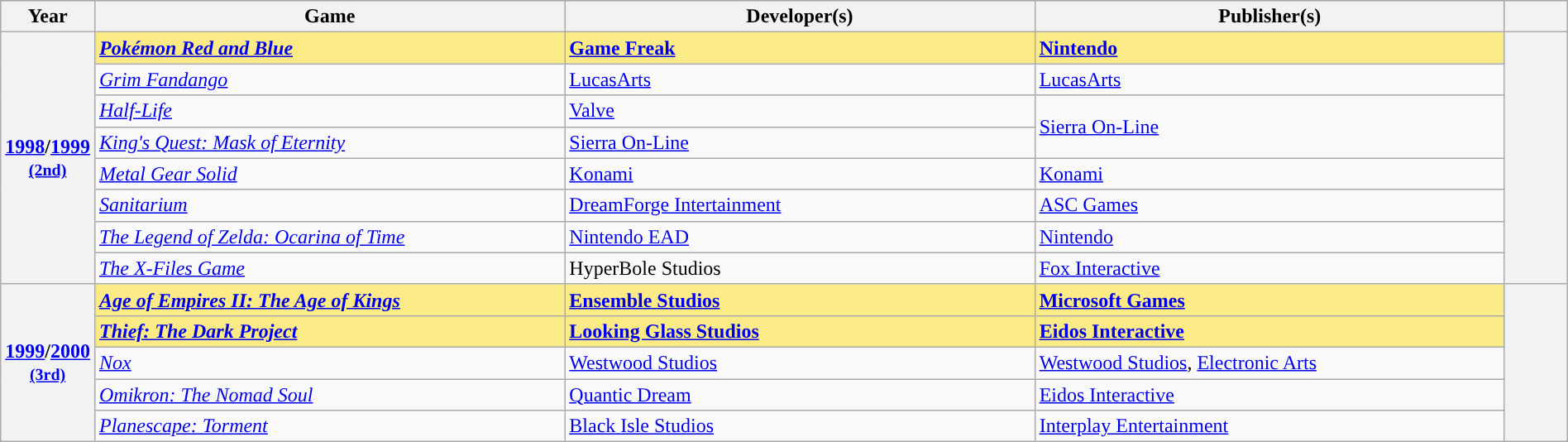<table class="wikitable sortable" rowspan=2 style="width:100%;;">
<tr style="background:#bebebe;">
<th scope="col" style="width:6%;">Year</th>
<th scope="col" style="width:30%;">Game</th>
<th scope="col" style="width:30%;">Developer(s)</th>
<th scope="col" style="width:30%;">Publisher(s)</th>
<th scope="col" style="width:4%;" class="unsortable"></th>
</tr>
<tr>
<th scope="row" rowspan="8" style="text-align:center"><a href='#'>1998</a>/<a href='#'>1999</a> <br><small><a href='#'>(2nd)</a> </small></th>
<td style="background:#FAEB86"><strong><em><a href='#'>Pokémon Red and Blue</a></em></strong></td>
<td style="background:#FAEB86"><strong><a href='#'>Game Freak</a></strong></td>
<td style="background:#FAEB86"><strong><a href='#'>Nintendo</a></strong></td>
<th scope="row" rowspan="8" style="text-align;center;"></th>
</tr>
<tr>
<td><em><a href='#'>Grim Fandango</a></em></td>
<td><a href='#'>LucasArts</a></td>
<td><a href='#'>LucasArts</a></td>
</tr>
<tr>
<td><em><a href='#'>Half-Life</a></em></td>
<td><a href='#'>Valve</a></td>
<td rowspan=2><a href='#'>Sierra On-Line</a></td>
</tr>
<tr>
<td><em><a href='#'>King's Quest: Mask of Eternity</a></em></td>
<td><a href='#'>Sierra On-Line</a></td>
</tr>
<tr>
<td><em><a href='#'>Metal Gear Solid</a></em></td>
<td><a href='#'>Konami</a></td>
<td><a href='#'>Konami</a></td>
</tr>
<tr>
<td><em><a href='#'>Sanitarium</a></em></td>
<td><a href='#'>DreamForge Intertainment</a></td>
<td><a href='#'>ASC Games</a></td>
</tr>
<tr>
<td><em><a href='#'>The Legend of Zelda: Ocarina of Time</a></em></td>
<td><a href='#'>Nintendo EAD</a></td>
<td><a href='#'>Nintendo</a></td>
</tr>
<tr>
<td><em><a href='#'>The X-Files Game</a></em></td>
<td>HyperBole Studios</td>
<td><a href='#'>Fox Interactive</a></td>
</tr>
<tr>
<th scope="row" rowspan="5" style="text-align:center"><a href='#'>1999</a>/<a href='#'>2000</a> <br><small><a href='#'>(3rd)</a> </small></th>
<td style="background:#FAEB86"><strong><em><a href='#'>Age of Empires II: The Age of Kings</a></em></strong></td>
<td style="background:#FAEB86"><strong><a href='#'>Ensemble Studios</a></strong></td>
<td style="background:#FAEB86"><strong><a href='#'>Microsoft Games</a></strong></td>
<th scope="row" rowspan="5" style="text-align;center;"></th>
</tr>
<tr>
<td style="background:#FAEB86"><strong><em><a href='#'>Thief: The Dark Project</a></em></strong></td>
<td style="background:#FAEB86"><strong><a href='#'>Looking Glass Studios</a></strong></td>
<td style="background:#FAEB86"><strong><a href='#'>Eidos Interactive</a></strong></td>
</tr>
<tr>
<td><em><a href='#'>Nox</a></em></td>
<td><a href='#'>Westwood Studios</a></td>
<td><a href='#'>Westwood Studios</a>, <a href='#'>Electronic Arts</a></td>
</tr>
<tr>
<td><em><a href='#'>Omikron: The Nomad Soul</a></em></td>
<td><a href='#'>Quantic Dream</a></td>
<td><a href='#'>Eidos Interactive</a></td>
</tr>
<tr>
<td><em><a href='#'>Planescape: Torment</a></em></td>
<td><a href='#'>Black Isle Studios</a></td>
<td><a href='#'>Interplay Entertainment</a></td>
</tr>
</table>
